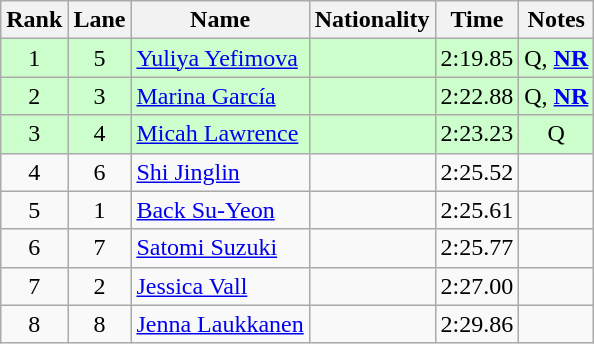<table class="wikitable sortable" style="text-align:center">
<tr>
<th>Rank</th>
<th>Lane</th>
<th>Name</th>
<th>Nationality</th>
<th>Time</th>
<th>Notes</th>
</tr>
<tr bgcolor=ccffcc>
<td>1</td>
<td>5</td>
<td align=left><a href='#'>Yuliya Yefimova</a></td>
<td align=left></td>
<td>2:19.85</td>
<td>Q, <strong><a href='#'>NR</a></strong></td>
</tr>
<tr bgcolor=ccffcc>
<td>2</td>
<td>3</td>
<td align=left><a href='#'>Marina García</a></td>
<td align=left></td>
<td>2:22.88</td>
<td>Q, <strong><a href='#'>NR</a></strong></td>
</tr>
<tr bgcolor=ccffcc>
<td>3</td>
<td>4</td>
<td align=left><a href='#'>Micah Lawrence</a></td>
<td align=left></td>
<td>2:23.23</td>
<td>Q</td>
</tr>
<tr>
<td>4</td>
<td>6</td>
<td align=left><a href='#'>Shi Jinglin</a></td>
<td align=left></td>
<td>2:25.52</td>
<td></td>
</tr>
<tr>
<td>5</td>
<td>1</td>
<td align=left><a href='#'>Back Su-Yeon</a></td>
<td align=left></td>
<td>2:25.61</td>
<td></td>
</tr>
<tr>
<td>6</td>
<td>7</td>
<td align=left><a href='#'>Satomi Suzuki</a></td>
<td align=left></td>
<td>2:25.77</td>
<td></td>
</tr>
<tr>
<td>7</td>
<td>2</td>
<td align=left><a href='#'>Jessica Vall</a></td>
<td align=left></td>
<td>2:27.00</td>
<td></td>
</tr>
<tr>
<td>8</td>
<td>8</td>
<td align=left><a href='#'>Jenna Laukkanen</a></td>
<td align=left></td>
<td>2:29.86</td>
<td></td>
</tr>
</table>
